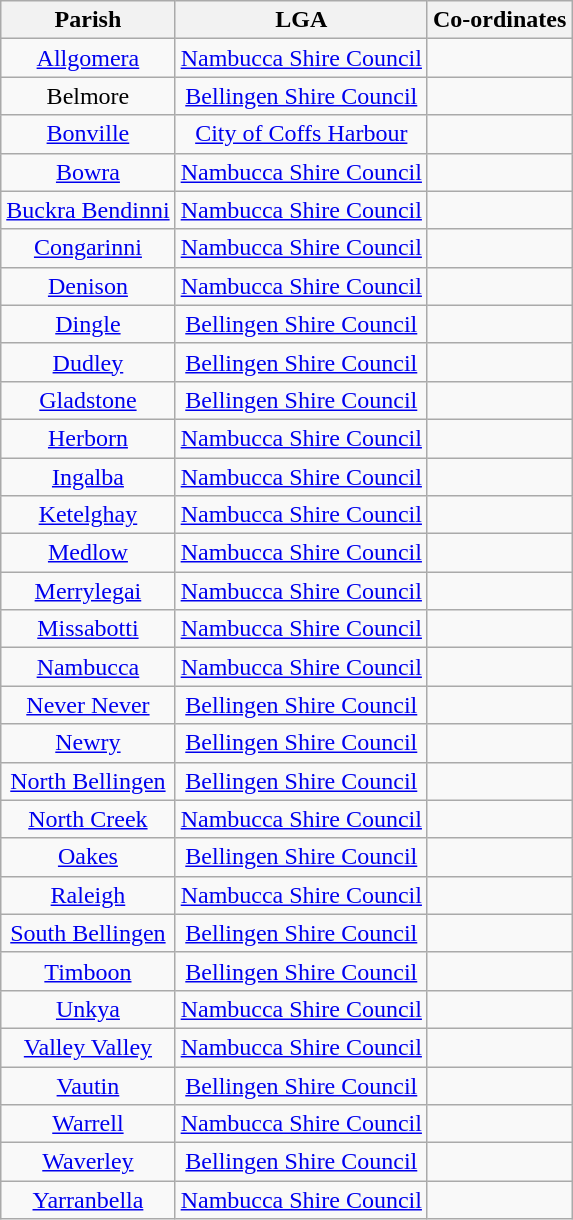<table class="wikitable" style="text-align:center">
<tr>
<th>Parish</th>
<th>LGA</th>
<th>Co-ordinates</th>
</tr>
<tr>
<td><a href='#'>Allgomera</a></td>
<td><a href='#'>Nambucca Shire Council</a></td>
<td></td>
</tr>
<tr>
<td>Belmore</td>
<td><a href='#'>Bellingen Shire Council</a></td>
<td></td>
</tr>
<tr>
<td><a href='#'>Bonville</a></td>
<td><a href='#'>City of Coffs Harbour</a></td>
<td></td>
</tr>
<tr>
<td><a href='#'>Bowra</a></td>
<td><a href='#'>Nambucca Shire Council</a></td>
<td></td>
</tr>
<tr>
<td><a href='#'>Buckra Bendinni</a></td>
<td><a href='#'>Nambucca Shire Council</a></td>
<td></td>
</tr>
<tr>
<td><a href='#'>Congarinni</a></td>
<td><a href='#'>Nambucca Shire Council</a></td>
<td></td>
</tr>
<tr>
<td><a href='#'>Denison</a></td>
<td><a href='#'>Nambucca Shire Council</a></td>
<td></td>
</tr>
<tr>
<td><a href='#'>Dingle</a></td>
<td><a href='#'>Bellingen Shire Council</a></td>
<td></td>
</tr>
<tr>
<td><a href='#'>Dudley</a></td>
<td><a href='#'>Bellingen Shire Council</a></td>
<td></td>
</tr>
<tr>
<td><a href='#'>Gladstone</a></td>
<td><a href='#'>Bellingen Shire Council</a></td>
<td></td>
</tr>
<tr>
<td><a href='#'>Herborn</a></td>
<td><a href='#'>Nambucca Shire Council</a></td>
<td></td>
</tr>
<tr>
<td><a href='#'>Ingalba</a></td>
<td><a href='#'>Nambucca Shire Council</a></td>
<td></td>
</tr>
<tr>
<td><a href='#'>Ketelghay</a></td>
<td><a href='#'>Nambucca Shire Council</a></td>
<td></td>
</tr>
<tr>
<td><a href='#'>Medlow</a></td>
<td><a href='#'>Nambucca Shire Council</a></td>
<td></td>
</tr>
<tr>
<td><a href='#'>Merrylegai</a></td>
<td><a href='#'>Nambucca Shire Council</a></td>
<td></td>
</tr>
<tr>
<td><a href='#'>Missabotti</a></td>
<td><a href='#'>Nambucca Shire Council</a></td>
<td></td>
</tr>
<tr>
<td><a href='#'>Nambucca</a></td>
<td><a href='#'>Nambucca Shire Council</a></td>
<td></td>
</tr>
<tr>
<td><a href='#'>Never Never</a></td>
<td><a href='#'>Bellingen Shire Council</a></td>
<td></td>
</tr>
<tr>
<td><a href='#'>Newry</a></td>
<td><a href='#'>Bellingen Shire Council</a></td>
<td></td>
</tr>
<tr>
<td><a href='#'>North Bellingen</a></td>
<td><a href='#'>Bellingen Shire Council</a></td>
<td></td>
</tr>
<tr>
<td><a href='#'>North Creek</a></td>
<td><a href='#'>Nambucca Shire Council</a></td>
<td></td>
</tr>
<tr>
<td><a href='#'>Oakes</a></td>
<td><a href='#'>Bellingen Shire Council</a></td>
<td></td>
</tr>
<tr>
<td><a href='#'>Raleigh</a></td>
<td><a href='#'>Nambucca Shire Council</a></td>
<td></td>
</tr>
<tr>
<td><a href='#'>South Bellingen</a></td>
<td><a href='#'>Bellingen Shire Council</a></td>
<td></td>
</tr>
<tr>
<td><a href='#'>Timboon</a></td>
<td><a href='#'>Bellingen Shire Council</a></td>
<td></td>
</tr>
<tr>
<td><a href='#'>Unkya</a></td>
<td><a href='#'>Nambucca Shire Council</a></td>
<td></td>
</tr>
<tr>
<td><a href='#'>Valley Valley</a></td>
<td><a href='#'>Nambucca Shire Council</a></td>
<td></td>
</tr>
<tr>
<td><a href='#'>Vautin</a></td>
<td><a href='#'>Bellingen Shire Council</a></td>
<td></td>
</tr>
<tr>
<td><a href='#'>Warrell</a></td>
<td><a href='#'>Nambucca Shire Council</a></td>
<td></td>
</tr>
<tr>
<td><a href='#'>Waverley</a></td>
<td><a href='#'>Bellingen Shire Council</a></td>
<td></td>
</tr>
<tr>
<td><a href='#'>Yarranbella</a></td>
<td><a href='#'>Nambucca Shire Council</a></td>
<td></td>
</tr>
</table>
